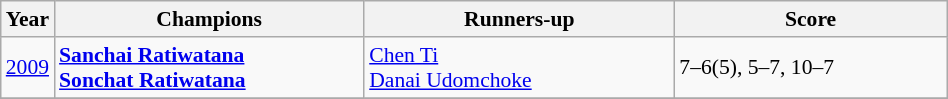<table class="wikitable" style="font-size:90%">
<tr>
<th>Year</th>
<th width="200">Champions</th>
<th width="200">Runners-up</th>
<th width="175">Score</th>
</tr>
<tr>
<td><a href='#'>2009</a></td>
<td> <strong><a href='#'>Sanchai Ratiwatana</a></strong><br> <strong><a href='#'>Sonchat Ratiwatana</a></strong></td>
<td> <a href='#'>Chen Ti</a><br> <a href='#'>Danai Udomchoke</a></td>
<td>7–6(5), 5–7, 10–7</td>
</tr>
<tr>
</tr>
</table>
